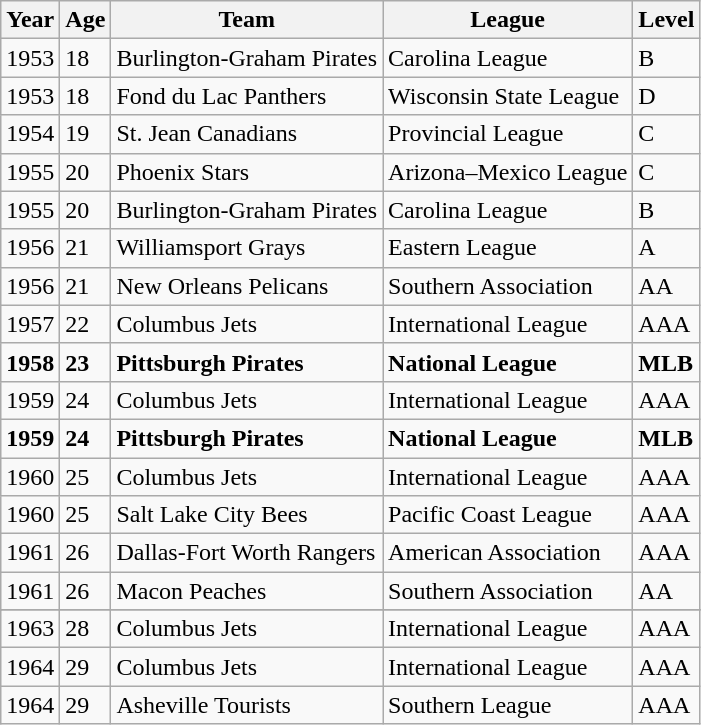<table class="wikitable">
<tr>
<th>Year</th>
<th>Age</th>
<th>Team</th>
<th>League</th>
<th>Level</th>
</tr>
<tr>
<td>1953</td>
<td>18</td>
<td>Burlington-Graham Pirates</td>
<td>Carolina League</td>
<td>B</td>
</tr>
<tr>
<td>1953</td>
<td>18</td>
<td>Fond du Lac Panthers</td>
<td>Wisconsin State League</td>
<td>D</td>
</tr>
<tr>
<td>1954</td>
<td>19</td>
<td>St. Jean Canadians</td>
<td>Provincial League</td>
<td>C</td>
</tr>
<tr>
<td>1955</td>
<td>20</td>
<td>Phoenix Stars</td>
<td>Arizona–Mexico League</td>
<td>C</td>
</tr>
<tr>
<td>1955</td>
<td>20</td>
<td>Burlington-Graham Pirates</td>
<td>Carolina League</td>
<td>B</td>
</tr>
<tr>
<td>1956</td>
<td>21</td>
<td>Williamsport Grays</td>
<td>Eastern League</td>
<td>A</td>
</tr>
<tr>
<td>1956</td>
<td>21</td>
<td>New Orleans Pelicans</td>
<td>Southern Association</td>
<td>AA</td>
</tr>
<tr>
<td>1957</td>
<td>22</td>
<td>Columbus Jets</td>
<td>International League</td>
<td>AAA</td>
</tr>
<tr>
<td><strong>1958</strong></td>
<td><strong>23</strong></td>
<td><strong>Pittsburgh Pirates</strong></td>
<td><strong>National League</strong></td>
<td><strong>MLB</strong></td>
</tr>
<tr>
<td>1959</td>
<td>24</td>
<td>Columbus Jets</td>
<td>International League</td>
<td>AAA</td>
</tr>
<tr>
<td><strong>1959</strong></td>
<td><strong>24</strong></td>
<td><strong>Pittsburgh Pirates</strong></td>
<td><strong>National League</strong></td>
<td><strong>MLB</strong></td>
</tr>
<tr>
<td>1960</td>
<td>25</td>
<td>Columbus Jets</td>
<td>International League</td>
<td>AAA</td>
</tr>
<tr>
<td>1960</td>
<td>25</td>
<td>Salt Lake City Bees</td>
<td>Pacific Coast League</td>
<td>AAA</td>
</tr>
<tr>
<td>1961</td>
<td>26</td>
<td>Dallas-Fort Worth Rangers</td>
<td>American Association</td>
<td>AAA</td>
</tr>
<tr>
<td>1961</td>
<td>26</td>
<td>Macon Peaches</td>
<td>Southern Association</td>
<td>AA</td>
</tr>
<tr>
</tr>
<tr 1962 || 27 || Columbus Jets || International League || AAA>
</tr>
<tr>
<td>1963</td>
<td>28</td>
<td>Columbus Jets</td>
<td>International League</td>
<td>AAA</td>
</tr>
<tr>
<td>1964</td>
<td>29</td>
<td>Columbus Jets</td>
<td>International League</td>
<td>AAA</td>
</tr>
<tr>
<td>1964</td>
<td>29</td>
<td>Asheville Tourists</td>
<td>Southern League</td>
<td>AAA</td>
</tr>
</table>
